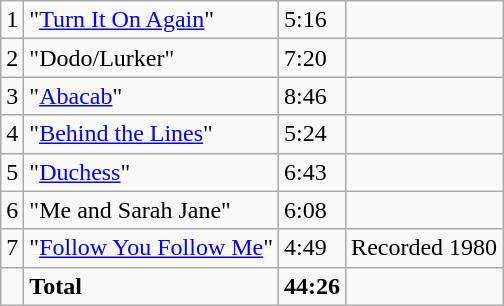<table class="wikitable">
<tr>
<td>1</td>
<td>"<a href='#'>Turn It On Again</a>"</td>
<td>5:16</td>
<td></td>
</tr>
<tr>
<td>2</td>
<td>"Dodo/Lurker"</td>
<td>7:20</td>
<td></td>
</tr>
<tr>
<td>3</td>
<td>"<a href='#'>Abacab</a>"</td>
<td>8:46</td>
<td></td>
</tr>
<tr>
<td>4</td>
<td>"<a href='#'>Behind the Lines</a>"</td>
<td>5:24</td>
<td></td>
</tr>
<tr>
<td>5</td>
<td>"<a href='#'>Duchess</a>"</td>
<td>6:43</td>
<td></td>
</tr>
<tr>
<td>6</td>
<td>"Me and Sarah Jane"</td>
<td>6:08</td>
<td></td>
</tr>
<tr>
<td>7</td>
<td>"<a href='#'>Follow You Follow Me</a>"</td>
<td>4:49</td>
<td>Recorded 1980</td>
</tr>
<tr>
<td></td>
<td><strong>Total</strong></td>
<td><strong>44:26</strong></td>
<td></td>
</tr>
</table>
